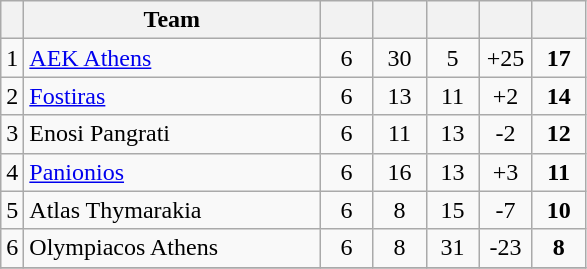<table class="wikitable" style="text-align: center; font-size:100%">
<tr>
<th></th>
<th width=190>Team</th>
<th width=28></th>
<th width=28></th>
<th width=28></th>
<th width=28></th>
<th width=28></th>
</tr>
<tr>
<td>1</td>
<td align=left><a href='#'>AEK Athens</a></td>
<td>6</td>
<td>30</td>
<td>5</td>
<td>+25</td>
<td><strong>17</strong></td>
</tr>
<tr>
<td>2</td>
<td align=left><a href='#'>Fostiras</a></td>
<td>6</td>
<td>13</td>
<td>11</td>
<td>+2</td>
<td><strong>14</strong></td>
</tr>
<tr>
<td>3</td>
<td align=left>Enosi Pangrati</td>
<td>6</td>
<td>11</td>
<td>13</td>
<td>-2</td>
<td><strong>12</strong></td>
</tr>
<tr>
<td>4</td>
<td align=left><a href='#'>Panionios</a></td>
<td>6</td>
<td>16</td>
<td>13</td>
<td>+3</td>
<td><strong>11</strong></td>
</tr>
<tr>
<td>5</td>
<td align=left>Atlas Thymarakia</td>
<td>6</td>
<td>8</td>
<td>15</td>
<td>-7</td>
<td><strong>10</strong></td>
</tr>
<tr>
<td>6</td>
<td align=left>Olympiacos Athens</td>
<td>6</td>
<td>8</td>
<td>31</td>
<td>-23</td>
<td><strong>8</strong></td>
</tr>
<tr>
</tr>
</table>
